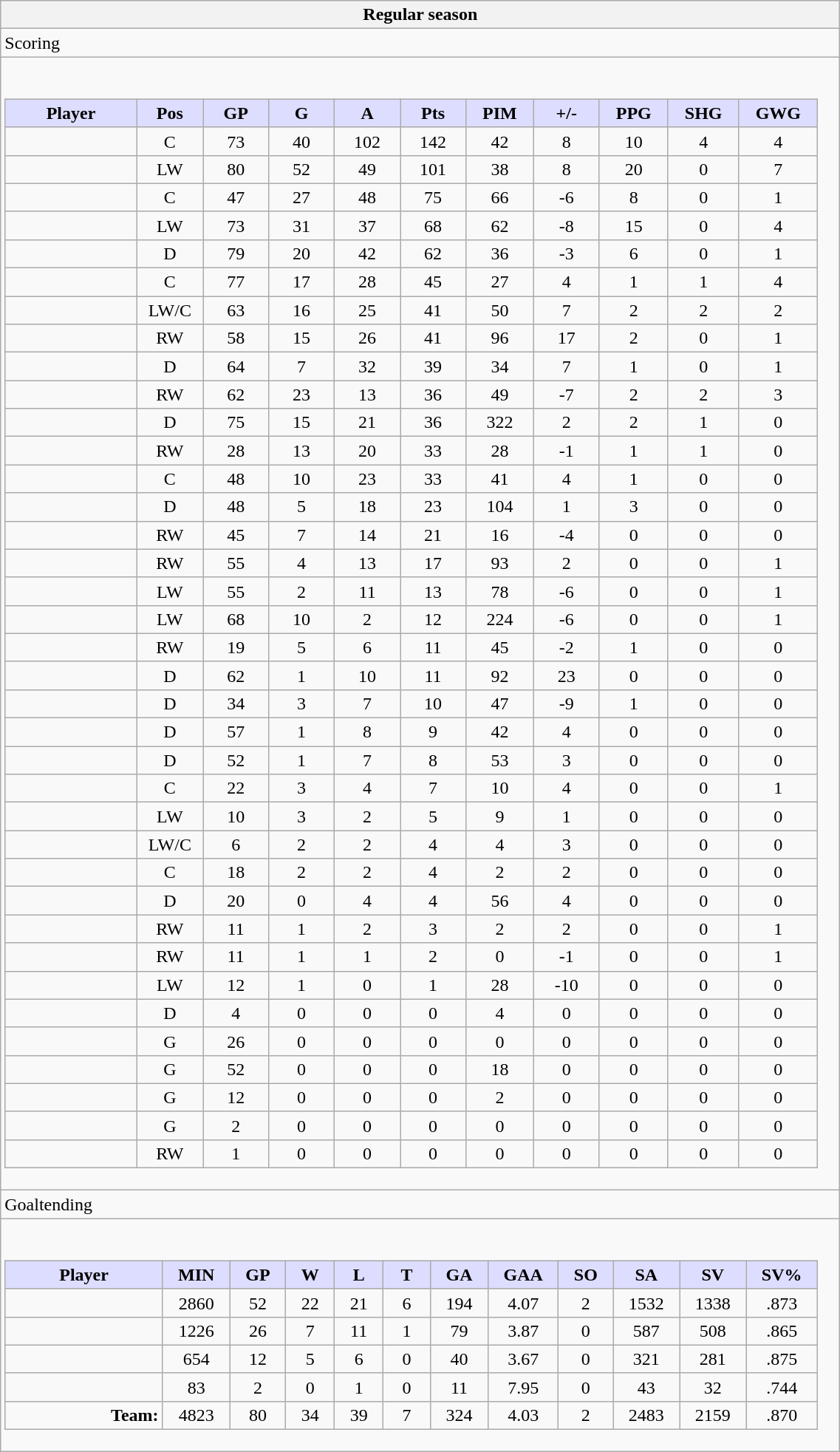<table class="wikitable collapsible" style="width:60%;">
<tr>
<th>Regular season</th>
</tr>
<tr>
<td class="tocccolors">Scoring</td>
</tr>
<tr>
<td><br><table class="wikitable sortable">
<tr style="text-align:center;">
<th style="background:#ddf; width:10%;">Player</th>
<th style="background:#ddf; width:3%;" title="Position">Pos</th>
<th style="background:#ddf; width:5%;" title="Games played">GP</th>
<th style="background:#ddf; width:5%;" title="Goals">G</th>
<th style="background:#ddf; width:5%;" title="Assists">A</th>
<th style="background:#ddf; width:5%;" title="Points">Pts</th>
<th style="background:#ddf; width:5%;" title="Penalties in Minutes">PIM</th>
<th style="background:#ddf; width:5%;" title="Plus/minus">+/-</th>
<th style="background:#ddf; width:5%;" title="Power play goals">PPG</th>
<th style="background:#ddf; width:5%;" title="Short-handed goals">SHG</th>
<th style="background:#ddf; width:5%;" title="Game-winning goals">GWG</th>
</tr>
<tr style="text-align:center;">
<td style="text-align:right;"></td>
<td>C</td>
<td>73</td>
<td>40</td>
<td>102</td>
<td>142</td>
<td>42</td>
<td>8</td>
<td>10</td>
<td>4</td>
<td>4</td>
</tr>
<tr style="text-align:center;">
<td style="text-align:right;"></td>
<td>LW</td>
<td>80</td>
<td>52</td>
<td>49</td>
<td>101</td>
<td>38</td>
<td>8</td>
<td>20</td>
<td>0</td>
<td>7</td>
</tr>
<tr style="text-align:center;">
<td style="text-align:right;"></td>
<td>C</td>
<td>47</td>
<td>27</td>
<td>48</td>
<td>75</td>
<td>66</td>
<td>-6</td>
<td>8</td>
<td>0</td>
<td>1</td>
</tr>
<tr style="text-align:center;">
<td style="text-align:right;"></td>
<td>LW</td>
<td>73</td>
<td>31</td>
<td>37</td>
<td>68</td>
<td>62</td>
<td>-8</td>
<td>15</td>
<td>0</td>
<td>4</td>
</tr>
<tr style="text-align:center;">
<td style="text-align:right;"></td>
<td>D</td>
<td>79</td>
<td>20</td>
<td>42</td>
<td>62</td>
<td>36</td>
<td>-3</td>
<td>6</td>
<td>0</td>
<td>1</td>
</tr>
<tr style="text-align:center;">
<td style="text-align:right;"></td>
<td>C</td>
<td>77</td>
<td>17</td>
<td>28</td>
<td>45</td>
<td>27</td>
<td>4</td>
<td>1</td>
<td>1</td>
<td>4</td>
</tr>
<tr style="text-align:center;">
<td style="text-align:right;"></td>
<td>LW/C</td>
<td>63</td>
<td>16</td>
<td>25</td>
<td>41</td>
<td>50</td>
<td>7</td>
<td>2</td>
<td>2</td>
<td>2</td>
</tr>
<tr style="text-align:center;">
<td style="text-align:right;"></td>
<td>RW</td>
<td>58</td>
<td>15</td>
<td>26</td>
<td>41</td>
<td>96</td>
<td>17</td>
<td>2</td>
<td>0</td>
<td>1</td>
</tr>
<tr style="text-align:center;">
<td style="text-align:right;"></td>
<td>D</td>
<td>64</td>
<td>7</td>
<td>32</td>
<td>39</td>
<td>34</td>
<td>7</td>
<td>1</td>
<td>0</td>
<td>1</td>
</tr>
<tr style="text-align:center;">
<td style="text-align:right;"></td>
<td>RW</td>
<td>62</td>
<td>23</td>
<td>13</td>
<td>36</td>
<td>49</td>
<td>-7</td>
<td>2</td>
<td>2</td>
<td>3</td>
</tr>
<tr style="text-align:center;">
<td style="text-align:right;"></td>
<td>D</td>
<td>75</td>
<td>15</td>
<td>21</td>
<td>36</td>
<td>322</td>
<td>2</td>
<td>2</td>
<td>1</td>
<td>0</td>
</tr>
<tr style="text-align:center;">
<td style="text-align:right;"></td>
<td>RW</td>
<td>28</td>
<td>13</td>
<td>20</td>
<td>33</td>
<td>28</td>
<td>-1</td>
<td>1</td>
<td>1</td>
<td>0</td>
</tr>
<tr style="text-align:center;">
<td style="text-align:right;"></td>
<td>C</td>
<td>48</td>
<td>10</td>
<td>23</td>
<td>33</td>
<td>41</td>
<td>4</td>
<td>1</td>
<td>0</td>
<td>0</td>
</tr>
<tr style="text-align:center;">
<td style="text-align:right;"></td>
<td>D</td>
<td>48</td>
<td>5</td>
<td>18</td>
<td>23</td>
<td>104</td>
<td>1</td>
<td>3</td>
<td>0</td>
<td>0</td>
</tr>
<tr style="text-align:center;">
<td style="text-align:right;"></td>
<td>RW</td>
<td>45</td>
<td>7</td>
<td>14</td>
<td>21</td>
<td>16</td>
<td>-4</td>
<td>0</td>
<td>0</td>
<td>0</td>
</tr>
<tr style="text-align:center;">
<td style="text-align:right;"></td>
<td>RW</td>
<td>55</td>
<td>4</td>
<td>13</td>
<td>17</td>
<td>93</td>
<td>2</td>
<td>0</td>
<td>0</td>
<td>1</td>
</tr>
<tr style="text-align:center;">
<td style="text-align:right;"></td>
<td>LW</td>
<td>55</td>
<td>2</td>
<td>11</td>
<td>13</td>
<td>78</td>
<td>-6</td>
<td>0</td>
<td>0</td>
<td>1</td>
</tr>
<tr style="text-align:center;">
<td style="text-align:right;"></td>
<td>LW</td>
<td>68</td>
<td>10</td>
<td>2</td>
<td>12</td>
<td>224</td>
<td>-6</td>
<td>0</td>
<td>0</td>
<td>1</td>
</tr>
<tr style="text-align:center;">
<td style="text-align:right;"></td>
<td>RW</td>
<td>19</td>
<td>5</td>
<td>6</td>
<td>11</td>
<td>45</td>
<td>-2</td>
<td>1</td>
<td>0</td>
<td>0</td>
</tr>
<tr style="text-align:center;">
<td style="text-align:right;"></td>
<td>D</td>
<td>62</td>
<td>1</td>
<td>10</td>
<td>11</td>
<td>92</td>
<td>23</td>
<td>0</td>
<td>0</td>
<td>0</td>
</tr>
<tr style="text-align:center;">
<td style="text-align:right;"></td>
<td>D</td>
<td>34</td>
<td>3</td>
<td>7</td>
<td>10</td>
<td>47</td>
<td>-9</td>
<td>1</td>
<td>0</td>
<td>0</td>
</tr>
<tr style="text-align:center;">
<td style="text-align:right;"></td>
<td>D</td>
<td>57</td>
<td>1</td>
<td>8</td>
<td>9</td>
<td>42</td>
<td>4</td>
<td>0</td>
<td>0</td>
<td>0</td>
</tr>
<tr style="text-align:center;">
<td style="text-align:right;"></td>
<td>D</td>
<td>52</td>
<td>1</td>
<td>7</td>
<td>8</td>
<td>53</td>
<td>3</td>
<td>0</td>
<td>0</td>
<td>0</td>
</tr>
<tr style="text-align:center;">
<td style="text-align:right;"></td>
<td>C</td>
<td>22</td>
<td>3</td>
<td>4</td>
<td>7</td>
<td>10</td>
<td>4</td>
<td>0</td>
<td>0</td>
<td>1</td>
</tr>
<tr style="text-align:center;">
<td style="text-align:right;"></td>
<td>LW</td>
<td>10</td>
<td>3</td>
<td>2</td>
<td>5</td>
<td>9</td>
<td>1</td>
<td>0</td>
<td>0</td>
<td>0</td>
</tr>
<tr style="text-align:center;">
<td style="text-align:right;"></td>
<td>LW/C</td>
<td>6</td>
<td>2</td>
<td>2</td>
<td>4</td>
<td>4</td>
<td>3</td>
<td>0</td>
<td>0</td>
<td>0</td>
</tr>
<tr style="text-align:center;">
<td style="text-align:right;"></td>
<td>C</td>
<td>18</td>
<td>2</td>
<td>2</td>
<td>4</td>
<td>2</td>
<td>2</td>
<td>0</td>
<td>0</td>
<td>0</td>
</tr>
<tr style="text-align:center;">
<td style="text-align:right;"></td>
<td>D</td>
<td>20</td>
<td>0</td>
<td>4</td>
<td>4</td>
<td>56</td>
<td>4</td>
<td>0</td>
<td>0</td>
<td>0</td>
</tr>
<tr style="text-align:center;">
<td style="text-align:right;"></td>
<td>RW</td>
<td>11</td>
<td>1</td>
<td>2</td>
<td>3</td>
<td>2</td>
<td>2</td>
<td>0</td>
<td>0</td>
<td>1</td>
</tr>
<tr style="text-align:center;">
<td style="text-align:right;"></td>
<td>RW</td>
<td>11</td>
<td>1</td>
<td>1</td>
<td>2</td>
<td>0</td>
<td>-1</td>
<td>0</td>
<td>0</td>
<td>1</td>
</tr>
<tr style="text-align:center;">
<td style="text-align:right;"></td>
<td>LW</td>
<td>12</td>
<td>1</td>
<td>0</td>
<td>1</td>
<td>28</td>
<td>-10</td>
<td>0</td>
<td>0</td>
<td>0</td>
</tr>
<tr style="text-align:center;">
<td style="text-align:right;"></td>
<td>D</td>
<td>4</td>
<td>0</td>
<td>0</td>
<td>0</td>
<td>4</td>
<td>0</td>
<td>0</td>
<td>0</td>
<td>0</td>
</tr>
<tr style="text-align:center;">
<td style="text-align:right;"></td>
<td>G</td>
<td>26</td>
<td>0</td>
<td>0</td>
<td>0</td>
<td>0</td>
<td>0</td>
<td>0</td>
<td>0</td>
<td>0</td>
</tr>
<tr style="text-align:center;">
<td style="text-align:right;"></td>
<td>G</td>
<td>52</td>
<td>0</td>
<td>0</td>
<td>0</td>
<td>18</td>
<td>0</td>
<td>0</td>
<td>0</td>
<td>0</td>
</tr>
<tr style="text-align:center;">
<td style="text-align:right;"></td>
<td>G</td>
<td>12</td>
<td>0</td>
<td>0</td>
<td>0</td>
<td>2</td>
<td>0</td>
<td>0</td>
<td>0</td>
<td>0</td>
</tr>
<tr style="text-align:center;">
<td style="text-align:right;"></td>
<td>G</td>
<td>2</td>
<td>0</td>
<td>0</td>
<td>0</td>
<td>0</td>
<td>0</td>
<td>0</td>
<td>0</td>
<td>0</td>
</tr>
<tr style="text-align:center;">
<td style="text-align:right;"></td>
<td>RW</td>
<td>1</td>
<td>0</td>
<td>0</td>
<td>0</td>
<td>0</td>
<td>0</td>
<td>0</td>
<td>0</td>
<td>0</td>
</tr>
</table>
</td>
</tr>
<tr>
<td class="toccolors">Goaltending</td>
</tr>
<tr>
<td><br><table class="wikitable sortable">
<tr>
<th style="background:#ddf; width:10%;">Player</th>
<th style="width:3%; background:#ddf;" title="Minutes played">MIN</th>
<th style="width:3%; background:#ddf;" title="Games played in">GP</th>
<th style="width:3%; background:#ddf;" title="Wins">W</th>
<th style="width:3%; background:#ddf;" title="Losses">L</th>
<th style="width:3%; background:#ddf;" title="Ties">T</th>
<th style="width:3%; background:#ddf;" title="Goals against">GA</th>
<th style="width:3%; background:#ddf;" title="Goals against average">GAA</th>
<th style="width:3%; background:#ddf;" title="Shut-outs">SO</th>
<th style="width:3%; background:#ddf;" title="Shots against">SA</th>
<th style="width:3%; background:#ddf;" title="Shots saved">SV</th>
<th style="width:3%; background:#ddf;" title="Save percentage">SV%</th>
</tr>
<tr style="text-align:center;">
<td style="text-align:right;"></td>
<td>2860</td>
<td>52</td>
<td>22</td>
<td>21</td>
<td>6</td>
<td>194</td>
<td>4.07</td>
<td>2</td>
<td>1532</td>
<td>1338</td>
<td>.873</td>
</tr>
<tr style="text-align:center;">
<td style="text-align:right;"></td>
<td>1226</td>
<td>26</td>
<td>7</td>
<td>11</td>
<td>1</td>
<td>79</td>
<td>3.87</td>
<td>0</td>
<td>587</td>
<td>508</td>
<td>.865</td>
</tr>
<tr style="text-align:center;">
<td style="text-align:right;"></td>
<td>654</td>
<td>12</td>
<td>5</td>
<td>6</td>
<td>0</td>
<td>40</td>
<td>3.67</td>
<td>0</td>
<td>321</td>
<td>281</td>
<td>.875</td>
</tr>
<tr style="text-align:center;">
<td style="text-align:right;"></td>
<td>83</td>
<td>2</td>
<td>0</td>
<td>1</td>
<td>0</td>
<td>11</td>
<td>7.95</td>
<td>0</td>
<td>43</td>
<td>32</td>
<td>.744</td>
</tr>
<tr style="text-align:center;">
<td style="text-align:right;"><strong>Team:</strong></td>
<td>4823</td>
<td>80</td>
<td>34</td>
<td>39</td>
<td>7</td>
<td>324</td>
<td>4.03</td>
<td>2</td>
<td>2483</td>
<td>2159</td>
<td>.870</td>
</tr>
</table>
</td>
</tr>
</table>
